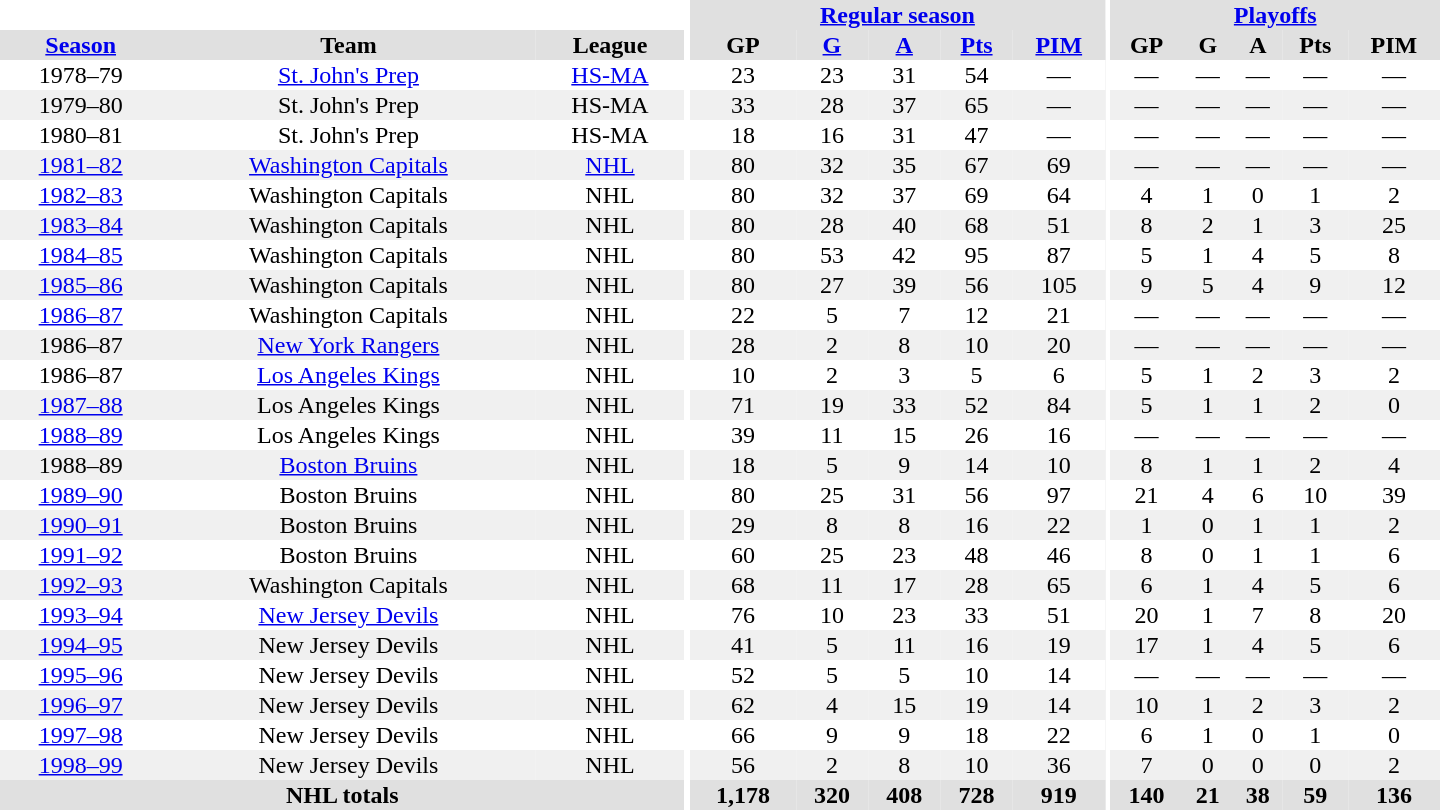<table border="0" cellpadding="1" cellspacing="0" style="text-align:center; width:60em">
<tr bgcolor="#e0e0e0">
<th colspan="3" bgcolor="#ffffff"></th>
<th rowspan="100" bgcolor="#ffffff"></th>
<th colspan="5"><a href='#'>Regular season</a></th>
<th rowspan="100" bgcolor="#ffffff"></th>
<th colspan="5"><a href='#'>Playoffs</a></th>
</tr>
<tr bgcolor="#e0e0e0">
<th><a href='#'>Season</a></th>
<th>Team</th>
<th>League</th>
<th>GP</th>
<th><a href='#'>G</a></th>
<th><a href='#'>A</a></th>
<th><a href='#'>Pts</a></th>
<th><a href='#'>PIM</a></th>
<th>GP</th>
<th>G</th>
<th>A</th>
<th>Pts</th>
<th>PIM</th>
</tr>
<tr>
<td>1978–79</td>
<td><a href='#'>St. John's Prep</a></td>
<td><a href='#'>HS-MA</a></td>
<td>23</td>
<td>23</td>
<td>31</td>
<td>54</td>
<td>—</td>
<td>—</td>
<td>—</td>
<td>—</td>
<td>—</td>
<td>—</td>
</tr>
<tr bgcolor="#f0f0f0">
<td>1979–80</td>
<td>St. John's Prep</td>
<td>HS-MA</td>
<td>33</td>
<td>28</td>
<td>37</td>
<td>65</td>
<td>—</td>
<td>—</td>
<td>—</td>
<td>—</td>
<td>—</td>
<td>—</td>
</tr>
<tr>
<td>1980–81</td>
<td>St. John's Prep</td>
<td>HS-MA</td>
<td>18</td>
<td>16</td>
<td>31</td>
<td>47</td>
<td>—</td>
<td>—</td>
<td>—</td>
<td>—</td>
<td>—</td>
<td>—</td>
</tr>
<tr bgcolor="#f0f0f0">
<td><a href='#'>1981–82</a></td>
<td><a href='#'>Washington Capitals</a></td>
<td><a href='#'>NHL</a></td>
<td>80</td>
<td>32</td>
<td>35</td>
<td>67</td>
<td>69</td>
<td>—</td>
<td>—</td>
<td>—</td>
<td>—</td>
<td>—</td>
</tr>
<tr>
<td><a href='#'>1982–83</a></td>
<td>Washington Capitals</td>
<td>NHL</td>
<td>80</td>
<td>32</td>
<td>37</td>
<td>69</td>
<td>64</td>
<td>4</td>
<td>1</td>
<td>0</td>
<td>1</td>
<td>2</td>
</tr>
<tr bgcolor="#f0f0f0">
<td><a href='#'>1983–84</a></td>
<td>Washington Capitals</td>
<td>NHL</td>
<td>80</td>
<td>28</td>
<td>40</td>
<td>68</td>
<td>51</td>
<td>8</td>
<td>2</td>
<td>1</td>
<td>3</td>
<td>25</td>
</tr>
<tr>
<td><a href='#'>1984–85</a></td>
<td>Washington Capitals</td>
<td>NHL</td>
<td>80</td>
<td>53</td>
<td>42</td>
<td>95</td>
<td>87</td>
<td>5</td>
<td>1</td>
<td>4</td>
<td>5</td>
<td>8</td>
</tr>
<tr bgcolor="#f0f0f0">
<td><a href='#'>1985–86</a></td>
<td>Washington Capitals</td>
<td>NHL</td>
<td>80</td>
<td>27</td>
<td>39</td>
<td>56</td>
<td>105</td>
<td>9</td>
<td>5</td>
<td>4</td>
<td>9</td>
<td>12</td>
</tr>
<tr>
<td><a href='#'>1986–87</a></td>
<td>Washington Capitals</td>
<td>NHL</td>
<td>22</td>
<td>5</td>
<td>7</td>
<td>12</td>
<td>21</td>
<td>—</td>
<td>—</td>
<td>—</td>
<td>—</td>
<td>—</td>
</tr>
<tr bgcolor="#f0f0f0">
<td>1986–87</td>
<td><a href='#'>New York Rangers</a></td>
<td>NHL</td>
<td>28</td>
<td>2</td>
<td>8</td>
<td>10</td>
<td>20</td>
<td>—</td>
<td>—</td>
<td>—</td>
<td>—</td>
<td>—</td>
</tr>
<tr>
<td>1986–87</td>
<td><a href='#'>Los Angeles Kings</a></td>
<td>NHL</td>
<td>10</td>
<td>2</td>
<td>3</td>
<td>5</td>
<td>6</td>
<td>5</td>
<td>1</td>
<td>2</td>
<td>3</td>
<td>2</td>
</tr>
<tr bgcolor="#f0f0f0">
<td><a href='#'>1987–88</a></td>
<td>Los Angeles Kings</td>
<td>NHL</td>
<td>71</td>
<td>19</td>
<td>33</td>
<td>52</td>
<td>84</td>
<td>5</td>
<td>1</td>
<td>1</td>
<td>2</td>
<td>0</td>
</tr>
<tr>
<td><a href='#'>1988–89</a></td>
<td>Los Angeles Kings</td>
<td>NHL</td>
<td>39</td>
<td>11</td>
<td>15</td>
<td>26</td>
<td>16</td>
<td>—</td>
<td>—</td>
<td>—</td>
<td>—</td>
<td>—</td>
</tr>
<tr bgcolor="#f0f0f0">
<td>1988–89</td>
<td><a href='#'>Boston Bruins</a></td>
<td>NHL</td>
<td>18</td>
<td>5</td>
<td>9</td>
<td>14</td>
<td>10</td>
<td>8</td>
<td>1</td>
<td>1</td>
<td>2</td>
<td>4</td>
</tr>
<tr>
<td><a href='#'>1989–90</a></td>
<td>Boston Bruins</td>
<td>NHL</td>
<td>80</td>
<td>25</td>
<td>31</td>
<td>56</td>
<td>97</td>
<td>21</td>
<td>4</td>
<td>6</td>
<td>10</td>
<td>39</td>
</tr>
<tr bgcolor="#f0f0f0">
<td><a href='#'>1990–91</a></td>
<td>Boston Bruins</td>
<td>NHL</td>
<td>29</td>
<td>8</td>
<td>8</td>
<td>16</td>
<td>22</td>
<td>1</td>
<td>0</td>
<td>1</td>
<td>1</td>
<td>2</td>
</tr>
<tr>
<td><a href='#'>1991–92</a></td>
<td>Boston Bruins</td>
<td>NHL</td>
<td>60</td>
<td>25</td>
<td>23</td>
<td>48</td>
<td>46</td>
<td>8</td>
<td>0</td>
<td>1</td>
<td>1</td>
<td>6</td>
</tr>
<tr bgcolor="#f0f0f0">
<td><a href='#'>1992–93</a></td>
<td>Washington Capitals</td>
<td>NHL</td>
<td>68</td>
<td>11</td>
<td>17</td>
<td>28</td>
<td>65</td>
<td>6</td>
<td>1</td>
<td>4</td>
<td>5</td>
<td>6</td>
</tr>
<tr>
<td><a href='#'>1993–94</a></td>
<td><a href='#'>New Jersey Devils</a></td>
<td>NHL</td>
<td>76</td>
<td>10</td>
<td>23</td>
<td>33</td>
<td>51</td>
<td>20</td>
<td>1</td>
<td>7</td>
<td>8</td>
<td>20</td>
</tr>
<tr bgcolor="#f0f0f0">
<td><a href='#'>1994–95</a></td>
<td>New Jersey Devils</td>
<td>NHL</td>
<td>41</td>
<td>5</td>
<td>11</td>
<td>16</td>
<td>19</td>
<td>17</td>
<td>1</td>
<td>4</td>
<td>5</td>
<td>6</td>
</tr>
<tr>
<td><a href='#'>1995–96</a></td>
<td>New Jersey Devils</td>
<td>NHL</td>
<td>52</td>
<td>5</td>
<td>5</td>
<td>10</td>
<td>14</td>
<td>—</td>
<td>—</td>
<td>—</td>
<td>—</td>
<td>—</td>
</tr>
<tr bgcolor="#f0f0f0">
<td><a href='#'>1996–97</a></td>
<td>New Jersey Devils</td>
<td>NHL</td>
<td>62</td>
<td>4</td>
<td>15</td>
<td>19</td>
<td>14</td>
<td>10</td>
<td>1</td>
<td>2</td>
<td>3</td>
<td>2</td>
</tr>
<tr>
<td><a href='#'>1997–98</a></td>
<td>New Jersey Devils</td>
<td>NHL</td>
<td>66</td>
<td>9</td>
<td>9</td>
<td>18</td>
<td>22</td>
<td>6</td>
<td>1</td>
<td>0</td>
<td>1</td>
<td>0</td>
</tr>
<tr bgcolor="#f0f0f0">
<td><a href='#'>1998–99</a></td>
<td>New Jersey Devils</td>
<td>NHL</td>
<td>56</td>
<td>2</td>
<td>8</td>
<td>10</td>
<td>36</td>
<td>7</td>
<td>0</td>
<td>0</td>
<td>0</td>
<td>2</td>
</tr>
<tr bgcolor="#e0e0e0">
<th colspan="3">NHL totals</th>
<th>1,178</th>
<th>320</th>
<th>408</th>
<th>728</th>
<th>919</th>
<th>140</th>
<th>21</th>
<th>38</th>
<th>59</th>
<th>136</th>
</tr>
</table>
